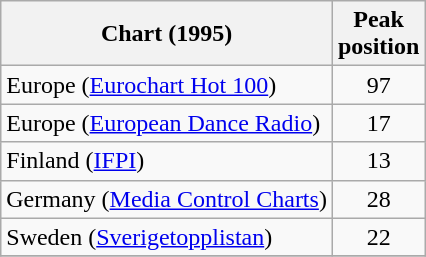<table class="wikitable sortable">
<tr>
<th>Chart (1995)</th>
<th>Peak<br>position</th>
</tr>
<tr>
<td>Europe (<a href='#'>Eurochart Hot 100</a>)</td>
<td align="center">97</td>
</tr>
<tr>
<td>Europe (<a href='#'>European Dance Radio</a>)</td>
<td align="center">17</td>
</tr>
<tr>
<td>Finland (<a href='#'>IFPI</a>)</td>
<td align="center">13</td>
</tr>
<tr>
<td>Germany (<a href='#'>Media Control Charts</a>)</td>
<td align="center">28</td>
</tr>
<tr>
<td>Sweden (<a href='#'>Sverigetopplistan</a>)</td>
<td align="center">22</td>
</tr>
<tr>
</tr>
</table>
